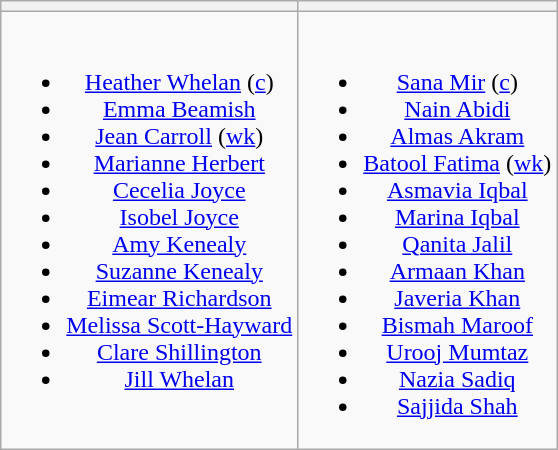<table class="wikitable" style="text-align:center">
<tr>
<th></th>
<th></th>
</tr>
<tr style="vertical-align:top">
<td><br><ul><li><a href='#'>Heather Whelan</a> (<a href='#'>c</a>)</li><li><a href='#'>Emma Beamish</a></li><li><a href='#'>Jean Carroll</a> (<a href='#'>wk</a>)</li><li><a href='#'>Marianne Herbert</a></li><li><a href='#'>Cecelia Joyce</a></li><li><a href='#'>Isobel Joyce</a></li><li><a href='#'>Amy Kenealy</a></li><li><a href='#'>Suzanne Kenealy</a></li><li><a href='#'>Eimear Richardson</a></li><li><a href='#'>Melissa Scott-Hayward</a></li><li><a href='#'>Clare Shillington</a></li><li><a href='#'>Jill Whelan</a></li></ul></td>
<td><br><ul><li><a href='#'>Sana Mir</a> (<a href='#'>c</a>)</li><li><a href='#'>Nain Abidi</a></li><li><a href='#'>Almas Akram</a></li><li><a href='#'>Batool Fatima</a> (<a href='#'>wk</a>)</li><li><a href='#'>Asmavia Iqbal</a></li><li><a href='#'>Marina Iqbal</a></li><li><a href='#'>Qanita Jalil</a></li><li><a href='#'>Armaan Khan</a></li><li><a href='#'>Javeria Khan</a></li><li><a href='#'>Bismah Maroof</a></li><li><a href='#'>Urooj Mumtaz</a></li><li><a href='#'>Nazia Sadiq</a></li><li><a href='#'>Sajjida Shah</a></li></ul></td>
</tr>
</table>
